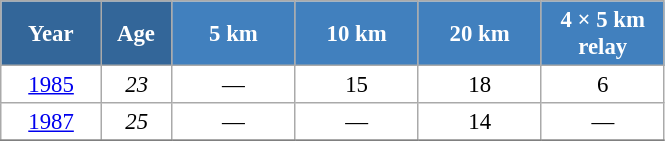<table class="wikitable" style="font-size:95%; text-align:center; border:grey solid 1px; border-collapse:collapse; background:#ffffff;">
<tr>
<th style="background-color:#369; color:white; width:60px;"> Year </th>
<th style="background-color:#369; color:white; width:40px;"> Age </th>
<th style="background-color:#4180be; color:white; width:75px;"> 5 km </th>
<th style="background-color:#4180be; color:white; width:75px;"> 10 km </th>
<th style="background-color:#4180be; color:white; width:75px;"> 20 km </th>
<th style="background-color:#4180be; color:white; width:75px;"> 4 × 5 km <br> relay </th>
</tr>
<tr>
<td><a href='#'>1985</a></td>
<td><em>23</em></td>
<td>—</td>
<td>15</td>
<td>18</td>
<td>6</td>
</tr>
<tr>
<td><a href='#'>1987</a></td>
<td><em>25</em></td>
<td>—</td>
<td>—</td>
<td>14</td>
<td>—</td>
</tr>
<tr>
</tr>
</table>
